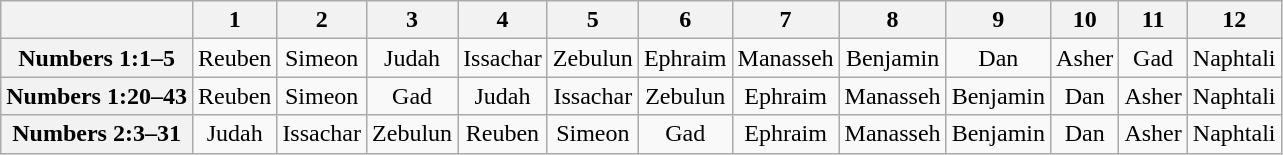<table class="wikitable" align=center style="text-align:center">
<tr>
<th></th>
<th>1</th>
<th>2</th>
<th>3</th>
<th>4</th>
<th>5</th>
<th>6</th>
<th>7</th>
<th>8</th>
<th>9</th>
<th>10</th>
<th>11</th>
<th>12</th>
</tr>
<tr>
<th>Numbers 1:1–5</th>
<td>Reuben</td>
<td>Simeon</td>
<td>Judah</td>
<td>Issachar</td>
<td>Zebulun</td>
<td>Ephraim</td>
<td>Manasseh</td>
<td>Benjamin</td>
<td>Dan</td>
<td>Asher</td>
<td>Gad</td>
<td>Naphtali</td>
</tr>
<tr>
<th>Numbers 1:20–43</th>
<td>Reuben</td>
<td>Simeon</td>
<td>Gad</td>
<td>Judah</td>
<td>Issachar</td>
<td>Zebulun</td>
<td>Ephraim</td>
<td>Manasseh</td>
<td>Benjamin</td>
<td>Dan</td>
<td>Asher</td>
<td>Naphtali</td>
</tr>
<tr>
<th>Numbers 2:3–31</th>
<td>Judah</td>
<td>Issachar</td>
<td>Zebulun</td>
<td>Reuben</td>
<td>Simeon</td>
<td>Gad</td>
<td>Ephraim</td>
<td>Manasseh</td>
<td>Benjamin</td>
<td>Dan</td>
<td>Asher</td>
<td>Naphtali</td>
</tr>
</table>
